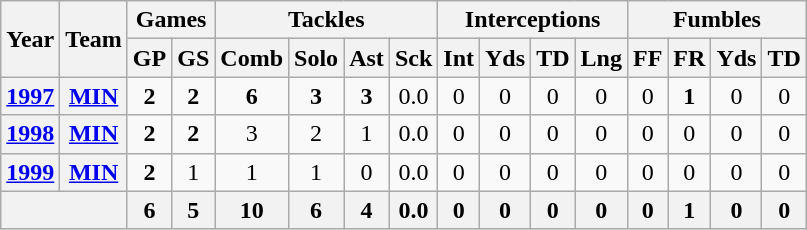<table class="wikitable" style="text-align:center">
<tr>
<th rowspan="2">Year</th>
<th rowspan="2">Team</th>
<th colspan="2">Games</th>
<th colspan="4">Tackles</th>
<th colspan="4">Interceptions</th>
<th colspan="4">Fumbles</th>
</tr>
<tr>
<th>GP</th>
<th>GS</th>
<th>Comb</th>
<th>Solo</th>
<th>Ast</th>
<th>Sck</th>
<th>Int</th>
<th>Yds</th>
<th>TD</th>
<th>Lng</th>
<th>FF</th>
<th>FR</th>
<th>Yds</th>
<th>TD</th>
</tr>
<tr>
<th><a href='#'>1997</a></th>
<th><a href='#'>MIN</a></th>
<td><strong>2</strong></td>
<td><strong>2</strong></td>
<td><strong>6</strong></td>
<td><strong>3</strong></td>
<td><strong>3</strong></td>
<td>0.0</td>
<td>0</td>
<td>0</td>
<td>0</td>
<td>0</td>
<td>0</td>
<td><strong>1</strong></td>
<td>0</td>
<td>0</td>
</tr>
<tr>
<th><a href='#'>1998</a></th>
<th><a href='#'>MIN</a></th>
<td><strong>2</strong></td>
<td><strong>2</strong></td>
<td>3</td>
<td>2</td>
<td>1</td>
<td>0.0</td>
<td>0</td>
<td>0</td>
<td>0</td>
<td>0</td>
<td>0</td>
<td>0</td>
<td>0</td>
<td>0</td>
</tr>
<tr>
<th><a href='#'>1999</a></th>
<th><a href='#'>MIN</a></th>
<td><strong>2</strong></td>
<td>1</td>
<td>1</td>
<td>1</td>
<td>0</td>
<td>0.0</td>
<td>0</td>
<td>0</td>
<td>0</td>
<td>0</td>
<td>0</td>
<td>0</td>
<td>0</td>
<td>0</td>
</tr>
<tr>
<th colspan="2"></th>
<th>6</th>
<th>5</th>
<th>10</th>
<th>6</th>
<th>4</th>
<th>0.0</th>
<th>0</th>
<th>0</th>
<th>0</th>
<th>0</th>
<th>0</th>
<th>1</th>
<th>0</th>
<th>0</th>
</tr>
</table>
